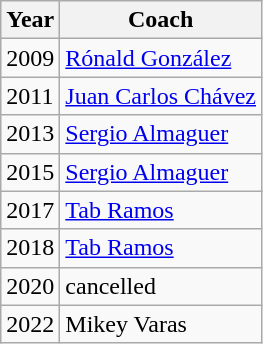<table class="wikitable">
<tr>
<th>Year</th>
<th>Coach</th>
</tr>
<tr>
<td>2009</td>
<td> <a href='#'>Rónald González</a></td>
</tr>
<tr>
<td>2011</td>
<td> <a href='#'>Juan Carlos Chávez</a></td>
</tr>
<tr>
<td>2013</td>
<td> <a href='#'>Sergio Almaguer</a></td>
</tr>
<tr>
<td>2015</td>
<td> <a href='#'>Sergio Almaguer</a></td>
</tr>
<tr>
<td>2017</td>
<td> <a href='#'>Tab Ramos</a></td>
</tr>
<tr>
<td>2018</td>
<td> <a href='#'>Tab Ramos</a></td>
</tr>
<tr>
<td>2020</td>
<td>cancelled</td>
</tr>
<tr>
<td>2022</td>
<td> Mikey Varas</td>
</tr>
</table>
